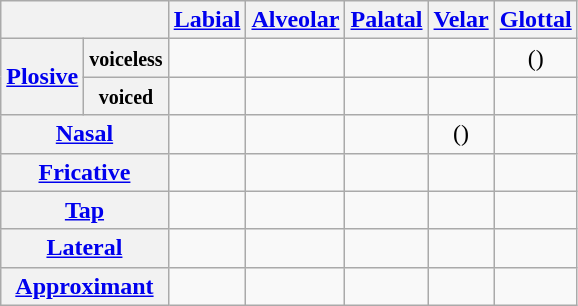<table class="wikitable" style="text-align:center">
<tr>
<th colspan="2"></th>
<th><a href='#'>Labial</a></th>
<th><a href='#'>Alveolar</a></th>
<th><a href='#'>Palatal</a></th>
<th><a href='#'>Velar</a></th>
<th><a href='#'>Glottal</a></th>
</tr>
<tr>
<th rowspan="2"><a href='#'>Plosive</a></th>
<th><small>voiceless</small></th>
<td></td>
<td></td>
<td></td>
<td></td>
<td>()</td>
</tr>
<tr>
<th><small>voiced</small></th>
<td></td>
<td></td>
<td></td>
<td></td>
<td></td>
</tr>
<tr>
<th colspan="2"><a href='#'>Nasal</a></th>
<td></td>
<td></td>
<td></td>
<td>()</td>
<td></td>
</tr>
<tr>
<th colspan="2"><a href='#'>Fricative</a></th>
<td></td>
<td></td>
<td></td>
<td></td>
<td></td>
</tr>
<tr>
<th colspan="2"><a href='#'>Tap</a></th>
<td></td>
<td></td>
<td></td>
<td></td>
<td></td>
</tr>
<tr>
<th colspan="2"><a href='#'>Lateral</a></th>
<td></td>
<td></td>
<td></td>
<td></td>
<td></td>
</tr>
<tr>
<th colspan="2"><a href='#'>Approximant</a></th>
<td></td>
<td></td>
<td></td>
<td></td>
<td></td>
</tr>
</table>
